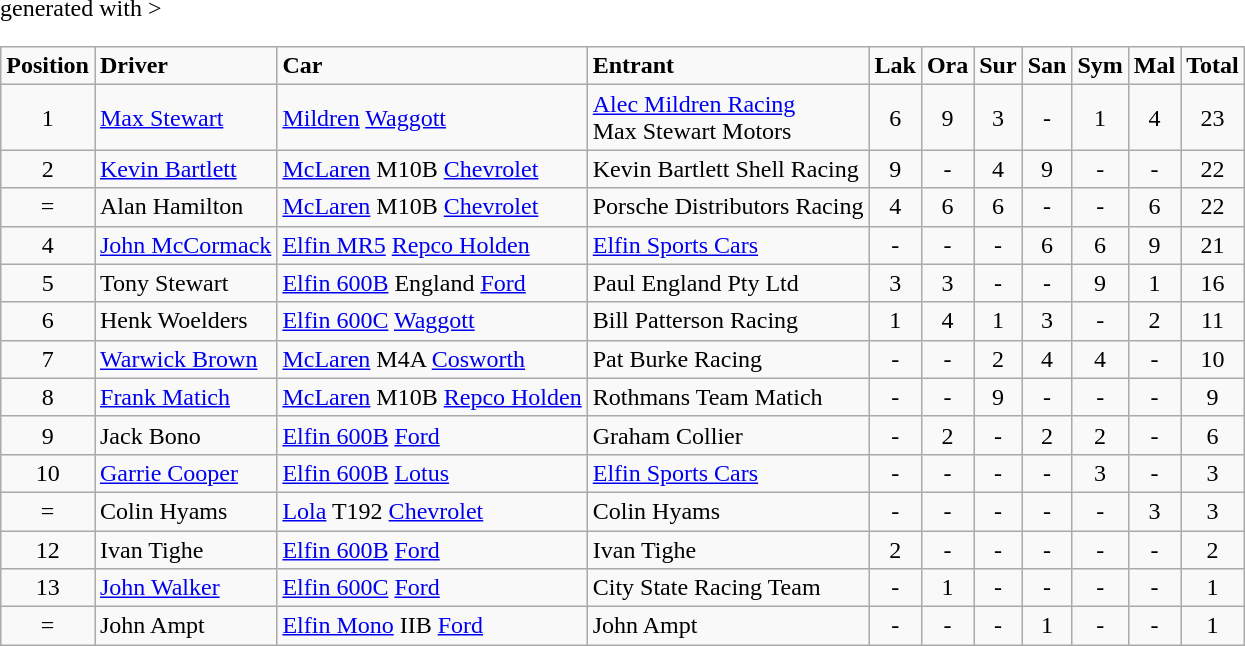<table class="wikitable" <hiddentext>generated with >
<tr style="font-weight:bold">
<td align="center">Position</td>
<td>Driver</td>
<td>Car</td>
<td>Entrant</td>
<td align="center">Lak</td>
<td align="center">Ora</td>
<td align="center">Sur</td>
<td align="center">San</td>
<td align="center">Sym</td>
<td align="center">Mal</td>
<td align="center">Total</td>
</tr>
<tr>
<td align="center">1</td>
<td><a href='#'>Max Stewart</a></td>
<td><a href='#'>Mildren</a> <a href='#'>Waggott</a></td>
<td><a href='#'>Alec Mildren Racing</a> <br> Max Stewart Motors</td>
<td align="center">6</td>
<td align="center">9</td>
<td align="center">3</td>
<td align="center">-</td>
<td align="center">1</td>
<td align="center">4</td>
<td align="center">23</td>
</tr>
<tr>
<td align="center">2</td>
<td><a href='#'>Kevin Bartlett</a></td>
<td><a href='#'>McLaren</a> M10B <a href='#'>Chevrolet</a></td>
<td>Kevin Bartlett Shell Racing</td>
<td align="center">9</td>
<td align="center">-</td>
<td align="center">4</td>
<td align="center">9</td>
<td align="center">-</td>
<td align="center">-</td>
<td align="center">22</td>
</tr>
<tr>
<td align="center">=</td>
<td>Alan Hamilton</td>
<td><a href='#'>McLaren</a> M10B <a href='#'>Chevrolet</a></td>
<td>Porsche Distributors Racing</td>
<td align="center">4</td>
<td align="center">6</td>
<td align="center">6</td>
<td align="center">-</td>
<td align="center">-</td>
<td align="center">6</td>
<td align="center">22</td>
</tr>
<tr>
<td align="center">4</td>
<td><a href='#'>John McCormack</a></td>
<td><a href='#'>Elfin MR5</a> <a href='#'>Repco Holden</a></td>
<td><a href='#'>Elfin Sports Cars</a></td>
<td align="center">-</td>
<td align="center">-</td>
<td align="center">-</td>
<td align="center">6</td>
<td align="center">6</td>
<td align="center">9</td>
<td align="center">21</td>
</tr>
<tr>
<td align="center">5</td>
<td>Tony Stewart</td>
<td><a href='#'>Elfin 600B</a> England <a href='#'>Ford</a></td>
<td>Paul England Pty Ltd</td>
<td align="center">3</td>
<td align="center">3</td>
<td align="center">-</td>
<td align="center">-</td>
<td align="center">9</td>
<td align="center">1</td>
<td align="center">16</td>
</tr>
<tr>
<td align="center">6</td>
<td>Henk Woelders</td>
<td><a href='#'>Elfin 600C</a> <a href='#'>Waggott</a></td>
<td>Bill Patterson Racing</td>
<td align="center">1</td>
<td align="center">4</td>
<td align="center">1</td>
<td align="center">3</td>
<td align="center">-</td>
<td align="center">2</td>
<td align="center">11</td>
</tr>
<tr>
<td align="center">7</td>
<td><a href='#'>Warwick Brown</a></td>
<td><a href='#'>McLaren</a> M4A <a href='#'>Cosworth</a></td>
<td>Pat Burke Racing</td>
<td align="center">-</td>
<td align="center">-</td>
<td align="center">2</td>
<td align="center">4</td>
<td align="center">4</td>
<td align="center">-</td>
<td align="center">10</td>
</tr>
<tr>
<td align="center">8</td>
<td><a href='#'>Frank Matich</a></td>
<td><a href='#'>McLaren</a> M10B <a href='#'>Repco Holden</a></td>
<td>Rothmans Team Matich</td>
<td align="center">-</td>
<td align="center">-</td>
<td align="center">9</td>
<td align="center">-</td>
<td align="center">-</td>
<td align="center">-</td>
<td align="center">9</td>
</tr>
<tr>
<td align="center">9</td>
<td>Jack Bono</td>
<td><a href='#'>Elfin 600B</a> <a href='#'>Ford</a></td>
<td>Graham Collier</td>
<td align="center">-</td>
<td align="center">2</td>
<td align="center">-</td>
<td align="center">2</td>
<td align="center">2</td>
<td align="center">-</td>
<td align="center">6</td>
</tr>
<tr>
<td align="center">10</td>
<td><a href='#'>Garrie Cooper</a></td>
<td><a href='#'>Elfin 600B</a> <a href='#'>Lotus</a></td>
<td><a href='#'>Elfin Sports Cars</a></td>
<td align="center">-</td>
<td align="center">-</td>
<td align="center">-</td>
<td align="center">-</td>
<td align="center">3</td>
<td align="center">-</td>
<td align="center">3</td>
</tr>
<tr>
<td align="center">=</td>
<td>Colin Hyams</td>
<td><a href='#'>Lola</a> T192 <a href='#'>Chevrolet</a></td>
<td>Colin Hyams</td>
<td align="center">-</td>
<td align="center">-</td>
<td align="center">-</td>
<td align="center">-</td>
<td align="center">-</td>
<td align="center">3</td>
<td align="center">3</td>
</tr>
<tr>
<td align="center">12</td>
<td>Ivan Tighe</td>
<td><a href='#'>Elfin 600B</a> <a href='#'>Ford</a></td>
<td>Ivan Tighe</td>
<td align="center">2</td>
<td align="center">-</td>
<td align="center">-</td>
<td align="center">-</td>
<td align="center">-</td>
<td align="center">-</td>
<td align="center">2</td>
</tr>
<tr>
<td align="center">13</td>
<td><a href='#'>John Walker</a></td>
<td><a href='#'>Elfin 600C</a> <a href='#'>Ford</a></td>
<td>City State Racing Team</td>
<td align="center">-</td>
<td align="center">1</td>
<td align="center">-</td>
<td align="center">-</td>
<td align="center">-</td>
<td align="center">-</td>
<td align="center">1</td>
</tr>
<tr>
<td align="center">=</td>
<td>John Ampt</td>
<td><a href='#'>Elfin Mono</a> IIB <a href='#'>Ford</a></td>
<td>John Ampt</td>
<td align="center">-</td>
<td align="center">-</td>
<td align="center">-</td>
<td align="center">1</td>
<td align="center">-</td>
<td align="center">-</td>
<td align="center">1</td>
</tr>
</table>
